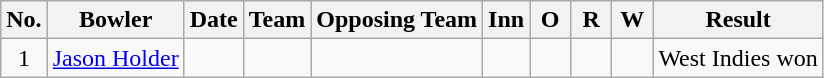<table class="wikitable sortable">
<tr align=center>
<th>No.</th>
<th>Bowler</th>
<th>Date</th>
<th>Team</th>
<th>Opposing Team</th>
<th scope="col" style="width:20px;">Inn</th>
<th scope="col" style="width:20px;">O</th>
<th scope="col" style="width:20px;">R</th>
<th scope="col" style="width:20px;">W</th>
<th>Result</th>
</tr>
<tr align=center>
<td>1</td>
<td><a href='#'>Jason Holder</a></td>
<td></td>
<td></td>
<td></td>
<td></td>
<td></td>
<td></td>
<td></td>
<td>West Indies won</td>
</tr>
</table>
